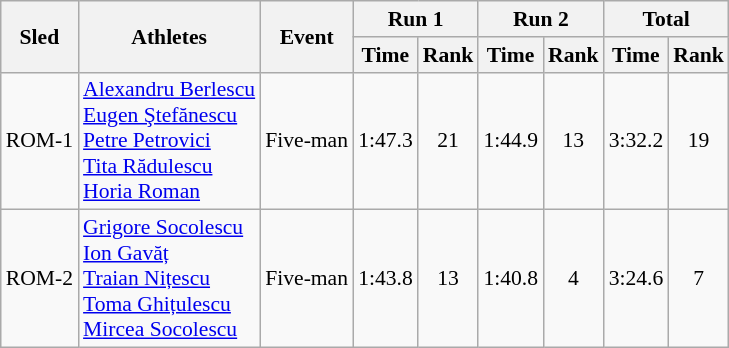<table class="wikitable" border="1" style="font-size:90%">
<tr>
<th rowspan="2">Sled</th>
<th rowspan="2">Athletes</th>
<th rowspan="2">Event</th>
<th colspan="2">Run 1</th>
<th colspan="2">Run 2</th>
<th colspan="2">Total</th>
</tr>
<tr>
<th>Time</th>
<th>Rank</th>
<th>Time</th>
<th>Rank</th>
<th>Time</th>
<th>Rank</th>
</tr>
<tr>
<td align="center">ROM-1</td>
<td><a href='#'>Alexandru Berlescu</a><br><a href='#'>Eugen Ştefănescu</a><br><a href='#'>Petre Petrovici</a><br><a href='#'>Tita Rădulescu</a><br><a href='#'>Horia Roman</a></td>
<td>Five-man</td>
<td align="center">1:47.3</td>
<td align="center">21</td>
<td align="center">1:44.9</td>
<td align="center">13</td>
<td align="center">3:32.2</td>
<td align="center">19</td>
</tr>
<tr>
<td align="center">ROM-2</td>
<td><a href='#'>Grigore Socolescu</a><br><a href='#'>Ion Gavăț</a><br><a href='#'>Traian Nițescu</a><br><a href='#'>Toma Ghițulescu</a><br><a href='#'>Mircea Socolescu</a></td>
<td>Five-man</td>
<td align="center">1:43.8</td>
<td align="center">13</td>
<td align="center">1:40.8</td>
<td align="center">4</td>
<td align="center">3:24.6</td>
<td align="center">7</td>
</tr>
</table>
